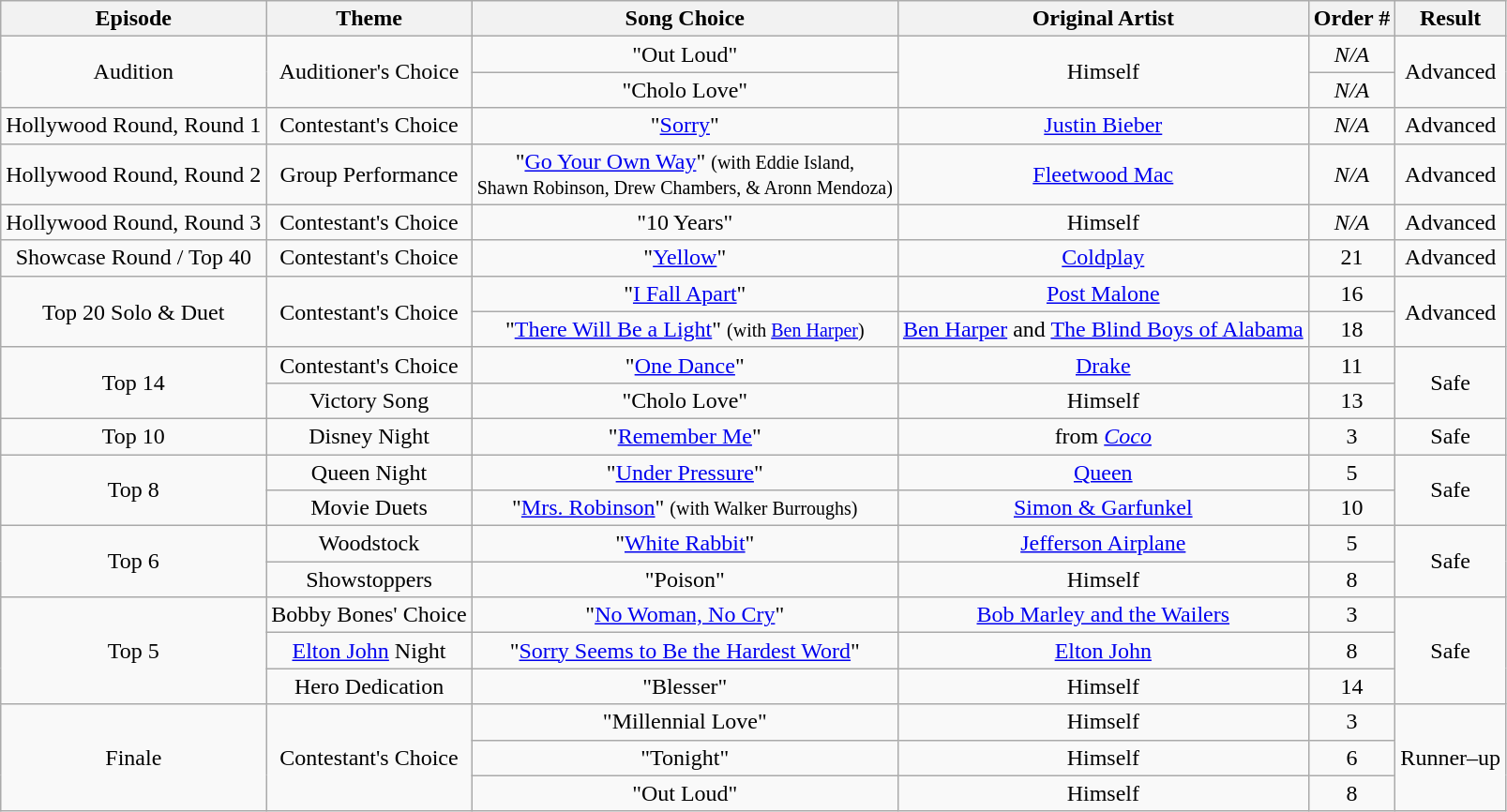<table class="wikitable" style="text-align: center;">
<tr>
<th>Episode</th>
<th>Theme</th>
<th>Song Choice</th>
<th>Original Artist</th>
<th>Order #</th>
<th>Result</th>
</tr>
<tr>
<td rowspan="2">Audition</td>
<td rowspan="2">Auditioner's Choice</td>
<td>"Out Loud"</td>
<td rowspan="2">Himself</td>
<td><em>N/A</em></td>
<td rowspan="2">Advanced</td>
</tr>
<tr>
<td>"Cholo Love"</td>
<td><em>N/A</em></td>
</tr>
<tr>
<td>Hollywood Round, Round 1</td>
<td>Contestant's Choice</td>
<td>"<a href='#'>Sorry</a>"</td>
<td><a href='#'>Justin Bieber</a></td>
<td><em>N/A</em></td>
<td>Advanced</td>
</tr>
<tr>
<td>Hollywood Round, Round 2</td>
<td>Group Performance</td>
<td>"<a href='#'>Go Your Own Way</a>" <small>(with Eddie Island,<br>Shawn Robinson, Drew Chambers, & Aronn Mendoza)</small></td>
<td><a href='#'>Fleetwood Mac</a></td>
<td><em>N/A</em></td>
<td>Advanced</td>
</tr>
<tr>
<td>Hollywood Round, Round 3</td>
<td>Contestant's Choice</td>
<td>"10 Years"</td>
<td>Himself</td>
<td><em>N/A</em></td>
<td>Advanced</td>
</tr>
<tr>
<td>Showcase Round / Top 40</td>
<td>Contestant's Choice</td>
<td>"<a href='#'>Yellow</a>"</td>
<td><a href='#'>Coldplay</a></td>
<td>21</td>
<td>Advanced</td>
</tr>
<tr>
<td rowspan="2">Top 20 Solo & Duet</td>
<td rowspan="2">Contestant's Choice</td>
<td>"<a href='#'>I Fall Apart</a>"</td>
<td><a href='#'>Post Malone</a></td>
<td>16</td>
<td rowspan="2">Advanced</td>
</tr>
<tr>
<td>"<a href='#'>There Will Be a Light</a>" <small>(with <a href='#'>Ben Harper</a>)</small></td>
<td><a href='#'>Ben Harper</a> and <a href='#'>The Blind Boys of Alabama</a></td>
<td>18</td>
</tr>
<tr>
<td rowspan="2">Top 14</td>
<td>Contestant's Choice</td>
<td>"<a href='#'>One Dance</a>"</td>
<td><a href='#'>Drake</a></td>
<td>11</td>
<td rowspan="2">Safe</td>
</tr>
<tr>
<td>Victory Song</td>
<td>"Cholo Love"</td>
<td>Himself</td>
<td>13</td>
</tr>
<tr>
<td>Top 10</td>
<td>Disney Night</td>
<td>"<a href='#'>Remember Me</a>"</td>
<td>from <em><a href='#'>Coco</a></em></td>
<td>3</td>
<td>Safe</td>
</tr>
<tr>
<td rowspan="2">Top 8</td>
<td>Queen Night</td>
<td>"<a href='#'>Under Pressure</a>"</td>
<td><a href='#'>Queen</a></td>
<td>5</td>
<td rowspan="2">Safe</td>
</tr>
<tr>
<td>Movie Duets</td>
<td>"<a href='#'>Mrs. Robinson</a>" <small>(with Walker Burroughs)</small></td>
<td><a href='#'>Simon & Garfunkel</a></td>
<td>10</td>
</tr>
<tr>
<td rowspan="2">Top 6</td>
<td>Woodstock</td>
<td>"<a href='#'>White Rabbit</a>"</td>
<td><a href='#'>Jefferson Airplane</a></td>
<td>5</td>
<td rowspan="2">Safe</td>
</tr>
<tr>
<td>Showstoppers</td>
<td>"Poison"</td>
<td>Himself</td>
<td>8</td>
</tr>
<tr>
<td rowspan="3">Top 5</td>
<td>Bobby Bones' Choice</td>
<td>"<a href='#'>No Woman, No Cry</a>"</td>
<td><a href='#'>Bob Marley and the Wailers</a></td>
<td>3</td>
<td rowspan="3">Safe</td>
</tr>
<tr>
<td><a href='#'>Elton John</a> Night</td>
<td>"<a href='#'>Sorry Seems to Be the Hardest Word</a>"</td>
<td><a href='#'>Elton John</a></td>
<td>8</td>
</tr>
<tr>
<td>Hero Dedication</td>
<td>"Blesser"</td>
<td>Himself</td>
<td>14</td>
</tr>
<tr>
<td rowspan="3">Finale</td>
<td rowspan="3">Contestant's Choice</td>
<td>"Millennial Love"</td>
<td>Himself</td>
<td>3</td>
<td rowspan="3">Runner–up</td>
</tr>
<tr>
<td>"Tonight"</td>
<td>Himself</td>
<td>6</td>
</tr>
<tr>
<td>"Out Loud"</td>
<td>Himself</td>
<td>8</td>
</tr>
</table>
